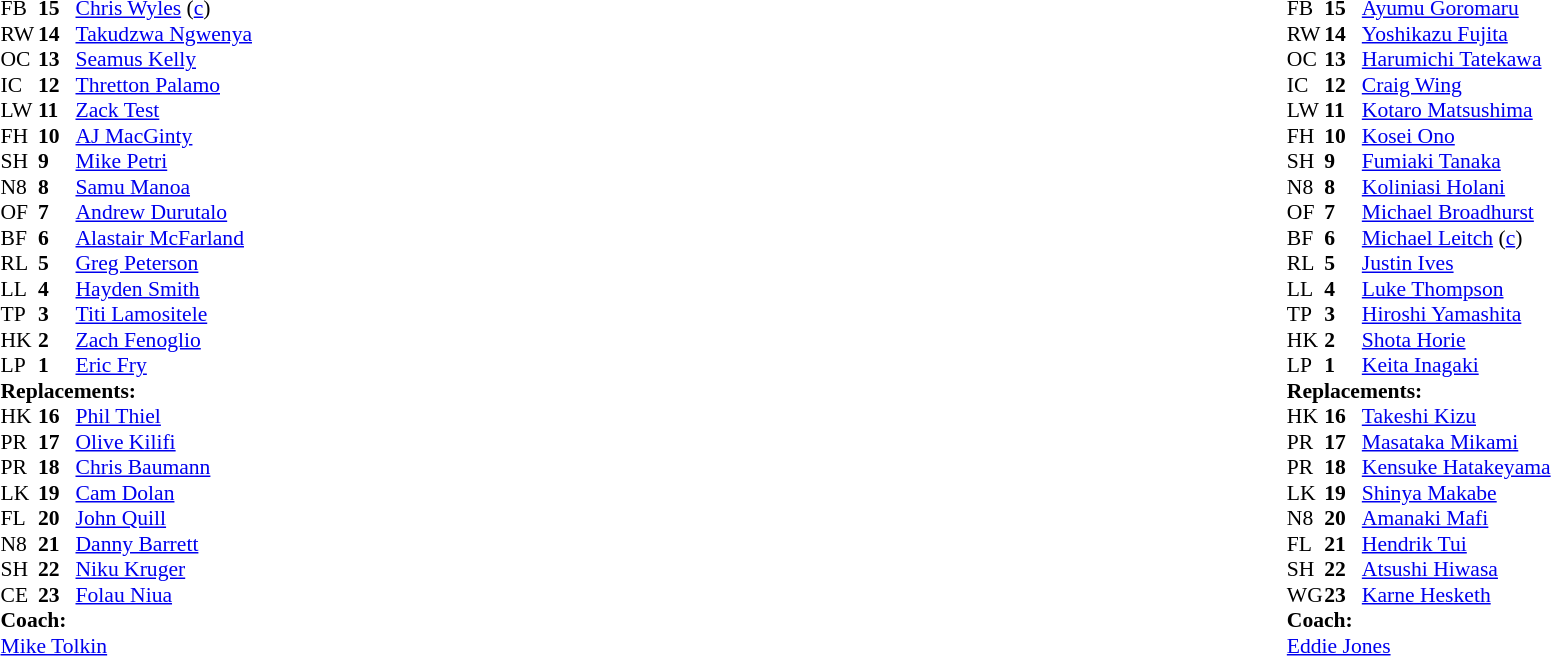<table style="width:100%">
<tr>
<td style="vertical-align:top; width:50%"><br><table style="font-size: 90%" cellspacing="0" cellpadding="0">
<tr>
<th width="25"></th>
<th width="25"></th>
</tr>
<tr>
<td>FB</td>
<td><strong>15</strong></td>
<td><a href='#'>Chris Wyles</a> (<a href='#'>c</a>)</td>
</tr>
<tr>
<td>RW</td>
<td><strong>14</strong></td>
<td><a href='#'>Takudzwa Ngwenya</a></td>
</tr>
<tr>
<td>OC</td>
<td><strong>13</strong></td>
<td><a href='#'>Seamus Kelly</a></td>
</tr>
<tr>
<td>IC</td>
<td><strong>12</strong></td>
<td><a href='#'>Thretton Palamo</a></td>
</tr>
<tr>
<td>LW</td>
<td><strong>11</strong></td>
<td><a href='#'>Zack Test</a></td>
</tr>
<tr>
<td>FH</td>
<td><strong>10</strong></td>
<td><a href='#'>AJ MacGinty</a></td>
</tr>
<tr>
<td>SH</td>
<td><strong>9</strong></td>
<td><a href='#'>Mike Petri</a></td>
</tr>
<tr>
<td>N8</td>
<td><strong>8</strong></td>
<td><a href='#'>Samu Manoa</a></td>
</tr>
<tr>
<td>OF</td>
<td><strong>7</strong></td>
<td><a href='#'>Andrew Durutalo</a></td>
</tr>
<tr>
<td>BF</td>
<td><strong>6</strong></td>
<td><a href='#'>Alastair McFarland</a></td>
<td></td>
<td></td>
</tr>
<tr>
<td>RL</td>
<td><strong>5</strong></td>
<td><a href='#'>Greg Peterson</a></td>
<td></td>
<td></td>
</tr>
<tr>
<td>LL</td>
<td><strong>4</strong></td>
<td><a href='#'>Hayden Smith</a></td>
<td></td>
<td></td>
</tr>
<tr>
<td>TP</td>
<td><strong>3</strong></td>
<td><a href='#'>Titi Lamositele</a></td>
</tr>
<tr>
<td>HK</td>
<td><strong>2</strong></td>
<td><a href='#'>Zach Fenoglio</a></td>
<td></td>
<td></td>
</tr>
<tr>
<td>LP</td>
<td><strong>1</strong></td>
<td><a href='#'>Eric Fry</a></td>
<td></td>
</tr>
<tr>
<td colspan=3><strong>Replacements:</strong></td>
</tr>
<tr>
<td>HK</td>
<td><strong>16</strong></td>
<td><a href='#'>Phil Thiel</a></td>
<td></td>
<td></td>
</tr>
<tr>
<td>PR</td>
<td><strong>17</strong></td>
<td><a href='#'>Olive Kilifi</a></td>
</tr>
<tr>
<td>PR</td>
<td><strong>18</strong></td>
<td><a href='#'>Chris Baumann</a></td>
</tr>
<tr>
<td>LK</td>
<td><strong>19</strong></td>
<td><a href='#'>Cam Dolan</a></td>
<td></td>
<td></td>
</tr>
<tr>
<td>FL</td>
<td><strong>20</strong></td>
<td><a href='#'>John Quill</a></td>
<td></td>
<td></td>
</tr>
<tr>
<td>N8</td>
<td><strong>21</strong></td>
<td><a href='#'>Danny Barrett</a></td>
<td></td>
<td></td>
</tr>
<tr>
<td>SH</td>
<td><strong>22</strong></td>
<td><a href='#'>Niku Kruger</a></td>
</tr>
<tr>
<td>CE</td>
<td><strong>23</strong></td>
<td><a href='#'>Folau Niua</a></td>
</tr>
<tr>
<td colspan=3><strong>Coach:</strong></td>
</tr>
<tr>
<td colspan="4"> <a href='#'>Mike Tolkin</a></td>
</tr>
</table>
</td>
<td style="vertical-align:top"></td>
<td style="vertical-align:top; width:50%"><br><table style="font-size: 90%" cellspacing="0" cellpadding="0" align="center">
<tr>
<th width="25"></th>
<th width="25"></th>
</tr>
<tr>
<td>FB</td>
<td><strong>15</strong></td>
<td><a href='#'>Ayumu Goromaru</a></td>
</tr>
<tr>
<td>RW</td>
<td><strong>14</strong></td>
<td><a href='#'>Yoshikazu Fujita</a></td>
</tr>
<tr>
<td>OC</td>
<td><strong>13</strong></td>
<td><a href='#'>Harumichi Tatekawa</a></td>
</tr>
<tr>
<td>IC</td>
<td><strong>12</strong></td>
<td><a href='#'>Craig Wing</a></td>
</tr>
<tr>
<td>LW</td>
<td><strong>11</strong></td>
<td><a href='#'>Kotaro Matsushima</a></td>
<td></td>
<td></td>
<td></td>
</tr>
<tr>
<td>FH</td>
<td><strong>10</strong></td>
<td><a href='#'>Kosei Ono</a></td>
<td></td>
<td></td>
<td></td>
<td></td>
</tr>
<tr>
<td>SH</td>
<td><strong>9</strong></td>
<td><a href='#'>Fumiaki Tanaka</a></td>
<td></td>
<td></td>
</tr>
<tr>
<td>N8</td>
<td><strong>8</strong></td>
<td><a href='#'>Koliniasi Holani</a></td>
<td></td>
<td></td>
</tr>
<tr>
<td>OF</td>
<td><strong>7</strong></td>
<td><a href='#'>Michael Broadhurst</a></td>
<td></td>
<td></td>
</tr>
<tr>
<td>BF</td>
<td><strong>6</strong></td>
<td><a href='#'>Michael Leitch</a> (<a href='#'>c</a>)</td>
</tr>
<tr>
<td>RL</td>
<td><strong>5</strong></td>
<td><a href='#'>Justin Ives</a></td>
<td></td>
<td></td>
</tr>
<tr>
<td>LL</td>
<td><strong>4</strong></td>
<td><a href='#'>Luke Thompson</a></td>
</tr>
<tr>
<td>TP</td>
<td><strong>3</strong></td>
<td><a href='#'>Hiroshi Yamashita</a></td>
<td></td>
<td></td>
</tr>
<tr>
<td>HK</td>
<td><strong>2</strong></td>
<td><a href='#'>Shota Horie</a></td>
<td></td>
<td></td>
</tr>
<tr>
<td>LP</td>
<td><strong>1</strong></td>
<td><a href='#'>Keita Inagaki</a></td>
<td></td>
<td></td>
</tr>
<tr>
<td colspan=3><strong>Replacements:</strong></td>
</tr>
<tr>
<td>HK</td>
<td><strong>16</strong></td>
<td><a href='#'>Takeshi Kizu</a></td>
<td></td>
<td></td>
</tr>
<tr>
<td>PR</td>
<td><strong>17</strong></td>
<td><a href='#'>Masataka Mikami</a></td>
<td></td>
<td></td>
</tr>
<tr>
<td>PR</td>
<td><strong>18</strong></td>
<td><a href='#'>Kensuke Hatakeyama</a></td>
<td></td>
<td></td>
</tr>
<tr>
<td>LK</td>
<td><strong>19</strong></td>
<td><a href='#'>Shinya Makabe</a></td>
<td></td>
<td></td>
</tr>
<tr>
<td>N8</td>
<td><strong>20</strong></td>
<td><a href='#'>Amanaki Mafi</a></td>
<td></td>
<td></td>
</tr>
<tr>
<td>FL</td>
<td><strong>21</strong></td>
<td><a href='#'>Hendrik Tui</a></td>
<td></td>
<td></td>
</tr>
<tr>
<td>SH</td>
<td><strong>22</strong></td>
<td><a href='#'>Atsushi Hiwasa</a></td>
<td></td>
<td></td>
</tr>
<tr>
<td>WG</td>
<td><strong>23</strong></td>
<td><a href='#'>Karne Hesketh</a></td>
<td></td>
<td></td>
<td></td>
<td></td>
</tr>
<tr>
<td colspan=3><strong>Coach:</strong></td>
</tr>
<tr>
<td colspan="4"> <a href='#'>Eddie Jones</a></td>
</tr>
</table>
</td>
</tr>
</table>
